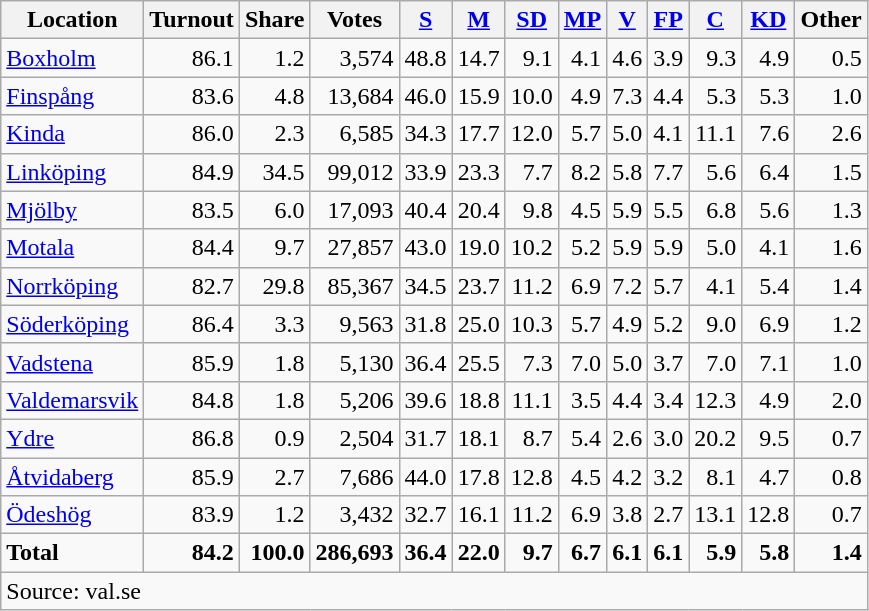<table class="wikitable sortable" style=text-align:right>
<tr>
<th>Location</th>
<th>Turnout</th>
<th>Share</th>
<th>Votes</th>
<th><a href='#'>S</a></th>
<th><a href='#'>M</a></th>
<th><a href='#'>SD</a></th>
<th><a href='#'>MP</a></th>
<th><a href='#'>V</a></th>
<th><a href='#'>FP</a></th>
<th><a href='#'>C</a></th>
<th><a href='#'>KD</a></th>
<th>Other</th>
</tr>
<tr>
<td align=left><a href='#'>Boxholm</a></td>
<td>86.1</td>
<td>1.2</td>
<td>3,574</td>
<td>48.8</td>
<td>14.7</td>
<td>9.1</td>
<td>4.1</td>
<td>4.6</td>
<td>3.9</td>
<td>9.3</td>
<td>4.9</td>
<td>0.5</td>
</tr>
<tr>
<td align=left><a href='#'>Finspång</a></td>
<td>83.6</td>
<td>4.8</td>
<td>13,684</td>
<td>46.0</td>
<td>15.9</td>
<td>10.0</td>
<td>4.9</td>
<td>7.3</td>
<td>4.4</td>
<td>5.3</td>
<td>5.3</td>
<td>1.0</td>
</tr>
<tr>
<td align=left><a href='#'>Kinda</a></td>
<td>86.0</td>
<td>2.3</td>
<td>6,585</td>
<td>34.3</td>
<td>17.7</td>
<td>12.0</td>
<td>5.7</td>
<td>5.0</td>
<td>4.1</td>
<td>11.1</td>
<td>7.6</td>
<td>2.6</td>
</tr>
<tr>
<td align=left><a href='#'>Linköping</a></td>
<td>84.9</td>
<td>34.5</td>
<td>99,012</td>
<td>33.9</td>
<td>23.3</td>
<td>7.7</td>
<td>8.2</td>
<td>5.8</td>
<td>7.7</td>
<td>5.6</td>
<td>6.4</td>
<td>1.5</td>
</tr>
<tr>
<td align=left><a href='#'>Mjölby</a></td>
<td>83.5</td>
<td>6.0</td>
<td>17,093</td>
<td>40.4</td>
<td>20.4</td>
<td>9.8</td>
<td>4.5</td>
<td>5.9</td>
<td>5.5</td>
<td>6.8</td>
<td>5.6</td>
<td>1.3</td>
</tr>
<tr>
<td align=left><a href='#'>Motala</a></td>
<td>84.4</td>
<td>9.7</td>
<td>27,857</td>
<td>43.0</td>
<td>19.0</td>
<td>10.2</td>
<td>5.2</td>
<td>5.9</td>
<td>5.9</td>
<td>5.0</td>
<td>4.1</td>
<td>1.6</td>
</tr>
<tr>
<td align=left><a href='#'>Norrköping</a></td>
<td>82.7</td>
<td>29.8</td>
<td>85,367</td>
<td>34.5</td>
<td>23.7</td>
<td>11.2</td>
<td>6.9</td>
<td>7.2</td>
<td>5.7</td>
<td>4.1</td>
<td>5.4</td>
<td>1.4</td>
</tr>
<tr>
<td align=left><a href='#'>Söderköping</a></td>
<td>86.4</td>
<td>3.3</td>
<td>9,563</td>
<td>31.8</td>
<td>25.0</td>
<td>10.3</td>
<td>5.7</td>
<td>4.9</td>
<td>5.2</td>
<td>9.0</td>
<td>6.9</td>
<td>1.2</td>
</tr>
<tr>
<td align=left><a href='#'>Vadstena</a></td>
<td>85.9</td>
<td>1.8</td>
<td>5,130</td>
<td>36.4</td>
<td>25.5</td>
<td>7.3</td>
<td>7.0</td>
<td>5.0</td>
<td>3.7</td>
<td>7.0</td>
<td>7.1</td>
<td>1.0</td>
</tr>
<tr>
<td align=left><a href='#'>Valdemarsvik</a></td>
<td>84.8</td>
<td>1.8</td>
<td>5,206</td>
<td>39.6</td>
<td>18.8</td>
<td>11.1</td>
<td>3.5</td>
<td>4.4</td>
<td>3.4</td>
<td>12.3</td>
<td>4.9</td>
<td>2.0</td>
</tr>
<tr>
<td align=left><a href='#'>Ydre</a></td>
<td>86.8</td>
<td>0.9</td>
<td>2,504</td>
<td>31.7</td>
<td>18.1</td>
<td>8.7</td>
<td>5.4</td>
<td>2.6</td>
<td>3.0</td>
<td>20.2</td>
<td>9.5</td>
<td>0.7</td>
</tr>
<tr>
<td align=left><a href='#'>Åtvidaberg</a></td>
<td>85.9</td>
<td>2.7</td>
<td>7,686</td>
<td>44.0</td>
<td>17.8</td>
<td>12.8</td>
<td>4.5</td>
<td>4.2</td>
<td>3.2</td>
<td>8.1</td>
<td>4.7</td>
<td>0.8</td>
</tr>
<tr>
<td align=left><a href='#'>Ödeshög</a></td>
<td>83.9</td>
<td>1.2</td>
<td>3,432</td>
<td>32.7</td>
<td>16.1</td>
<td>11.2</td>
<td>6.9</td>
<td>3.8</td>
<td>2.7</td>
<td>13.1</td>
<td>12.8</td>
<td>0.7</td>
</tr>
<tr>
<td align=left><strong>Total</strong></td>
<td><strong>84.2</strong></td>
<td><strong>100.0</strong></td>
<td><strong>286,693</strong></td>
<td><strong>36.4</strong></td>
<td><strong>22.0</strong></td>
<td><strong>9.7</strong></td>
<td><strong>6.7</strong></td>
<td><strong>6.1</strong></td>
<td><strong>6.1</strong></td>
<td><strong>5.9</strong></td>
<td><strong>5.8</strong></td>
<td><strong>1.4</strong></td>
</tr>
<tr>
<td align=left colspan=13>Source: val.se</td>
</tr>
</table>
